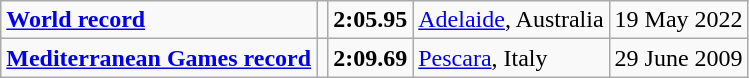<table class="wikitable">
<tr>
<td><strong><a href='#'>World record</a></strong></td>
<td></td>
<td><strong>2:05.95</strong></td>
<td><a href='#'>Adelaide</a>, Australia</td>
<td>19 May 2022</td>
</tr>
<tr>
<td><strong><a href='#'>Mediterranean Games record</a></strong></td>
<td></td>
<td><strong>2:09.69</strong></td>
<td><a href='#'>Pescara</a>, Italy</td>
<td>29 June 2009</td>
</tr>
</table>
